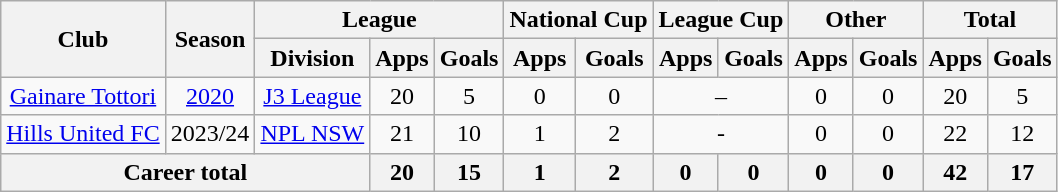<table class="wikitable" style="text-align: center">
<tr>
<th rowspan="2">Club</th>
<th rowspan="2">Season</th>
<th colspan="3">League</th>
<th colspan="2">National Cup</th>
<th colspan="2">League Cup</th>
<th colspan="2">Other</th>
<th colspan="2">Total</th>
</tr>
<tr>
<th>Division</th>
<th>Apps</th>
<th>Goals</th>
<th>Apps</th>
<th>Goals</th>
<th>Apps</th>
<th>Goals</th>
<th>Apps</th>
<th>Goals</th>
<th>Apps</th>
<th>Goals</th>
</tr>
<tr>
<td><a href='#'>Gainare Tottori</a></td>
<td><a href='#'>2020</a></td>
<td><a href='#'>J3 League</a></td>
<td>20</td>
<td>5</td>
<td>0</td>
<td>0</td>
<td colspan="2">–</td>
<td>0</td>
<td>0</td>
<td>20</td>
<td>5</td>
</tr>
<tr>
<td><a href='#'>Hills United FC</a></td>
<td>2023/24</td>
<td><a href='#'>NPL NSW</a></td>
<td>21</td>
<td>10</td>
<td>1</td>
<td>2</td>
<td colspan="2">-</td>
<td>0</td>
<td>0</td>
<td>22</td>
<td>12</td>
</tr>
<tr>
<th colspan=3>Career total</th>
<th>20</th>
<th>15</th>
<th>1</th>
<th>2</th>
<th>0</th>
<th>0</th>
<th>0</th>
<th>0</th>
<th>42</th>
<th>17</th>
</tr>
</table>
